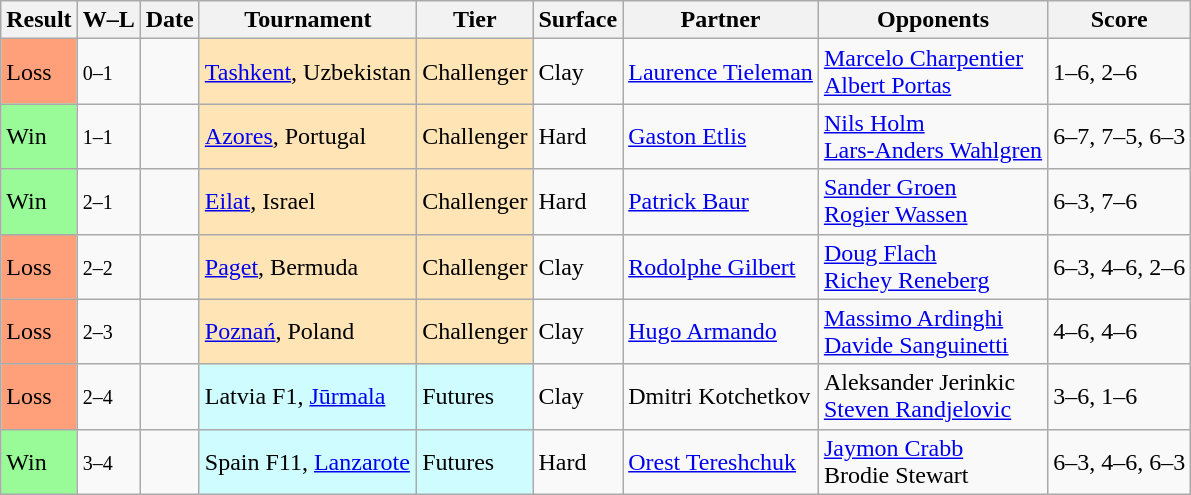<table class="sortable wikitable">
<tr>
<th>Result</th>
<th class="unsortable">W–L</th>
<th>Date</th>
<th>Tournament</th>
<th>Tier</th>
<th>Surface</th>
<th>Partner</th>
<th>Opponents</th>
<th class="unsortable">Score</th>
</tr>
<tr>
<td style="background:#ffa07a;">Loss</td>
<td><small>0–1</small></td>
<td></td>
<td style="background:moccasin;"><a href='#'>Tashkent</a>, Uzbekistan</td>
<td style="background:moccasin;">Challenger</td>
<td>Clay</td>
<td> <a href='#'>Laurence Tieleman</a></td>
<td> <a href='#'>Marcelo Charpentier</a> <br>  <a href='#'>Albert Portas</a></td>
<td>1–6, 2–6</td>
</tr>
<tr>
<td style="background:#98fb98;">Win</td>
<td><small>1–1</small></td>
<td></td>
<td style="background:moccasin;"><a href='#'>Azores</a>, Portugal</td>
<td style="background:moccasin;">Challenger</td>
<td>Hard</td>
<td> <a href='#'>Gaston Etlis</a></td>
<td> <a href='#'>Nils Holm</a> <br>  <a href='#'>Lars-Anders Wahlgren</a></td>
<td>6–7, 7–5, 6–3</td>
</tr>
<tr>
<td style="background:#98fb98;">Win</td>
<td><small>2–1</small></td>
<td></td>
<td style="background:moccasin;"><a href='#'>Eilat</a>, Israel</td>
<td style="background:moccasin;">Challenger</td>
<td>Hard</td>
<td> <a href='#'>Patrick Baur</a></td>
<td> <a href='#'>Sander Groen</a> <br>  <a href='#'>Rogier Wassen</a></td>
<td>6–3, 7–6</td>
</tr>
<tr>
<td style="background:#ffa07a;">Loss</td>
<td><small>2–2</small></td>
<td></td>
<td style="background:moccasin;"><a href='#'>Paget</a>, Bermuda</td>
<td style="background:moccasin;">Challenger</td>
<td>Clay</td>
<td> <a href='#'>Rodolphe Gilbert</a></td>
<td> <a href='#'>Doug Flach</a> <br>  <a href='#'>Richey Reneberg</a></td>
<td>6–3, 4–6, 2–6</td>
</tr>
<tr>
<td style="background:#ffa07a;">Loss</td>
<td><small>2–3</small></td>
<td></td>
<td style="background:moccasin;"><a href='#'>Poznań</a>, Poland</td>
<td style="background:moccasin;">Challenger</td>
<td>Clay</td>
<td> <a href='#'>Hugo Armando</a></td>
<td> <a href='#'>Massimo Ardinghi</a> <br>  <a href='#'>Davide Sanguinetti</a></td>
<td>4–6, 4–6</td>
</tr>
<tr>
<td style="background:#ffa07a;">Loss</td>
<td><small>2–4</small></td>
<td></td>
<td style="background:#cffcff;">Latvia F1, <a href='#'>Jūrmala</a></td>
<td style="background:#cffcff;">Futures</td>
<td>Clay</td>
<td> Dmitri Kotchetkov</td>
<td> Aleksander Jerinkic <br>  <a href='#'>Steven Randjelovic</a></td>
<td>3–6, 1–6</td>
</tr>
<tr>
<td style="background:#98fb98;">Win</td>
<td><small>3–4</small></td>
<td></td>
<td style="background:#cffcff;">Spain F11, <a href='#'>Lanzarote</a></td>
<td style="background:#cffcff;">Futures</td>
<td>Hard</td>
<td> <a href='#'>Orest Tereshchuk</a></td>
<td> <a href='#'>Jaymon Crabb</a> <br>  Brodie Stewart</td>
<td>6–3, 4–6, 6–3</td>
</tr>
</table>
